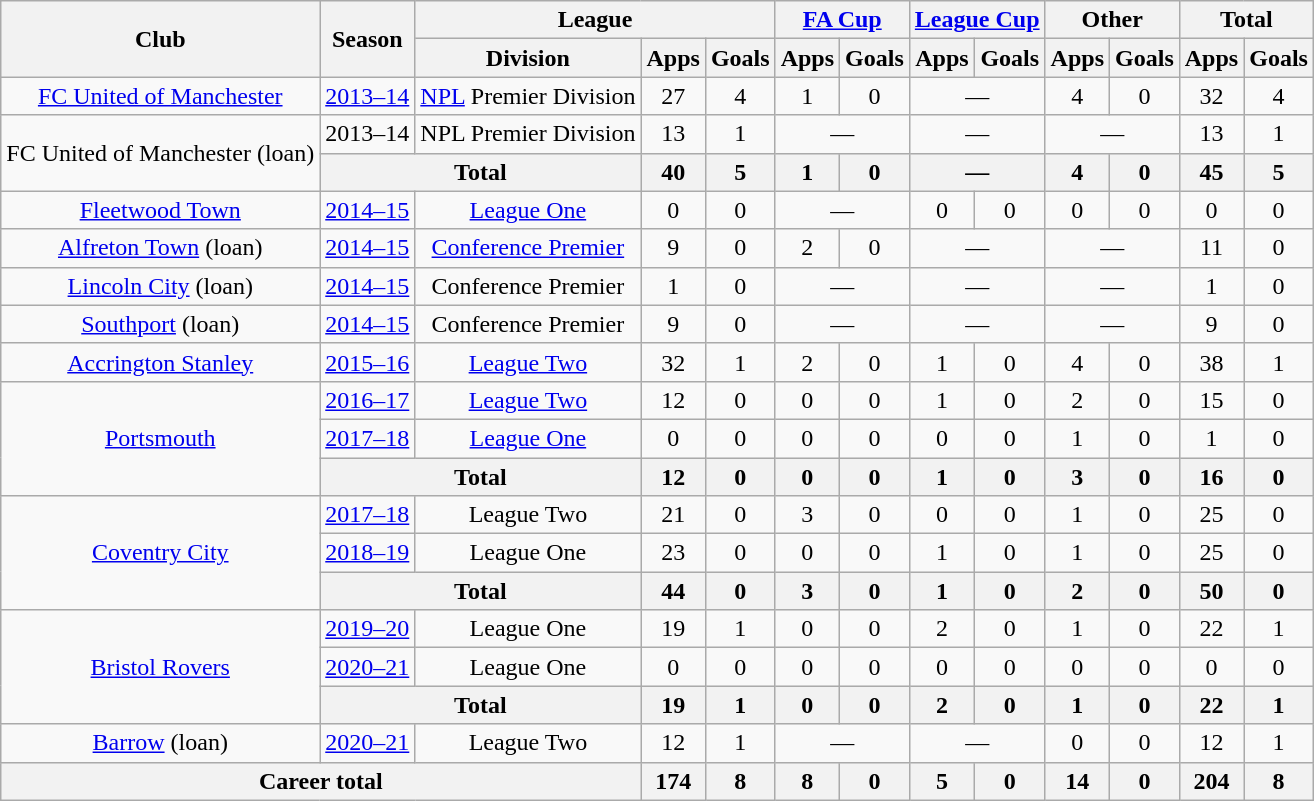<table class="wikitable" style="text-align: center;">
<tr>
<th rowspan="2">Club</th>
<th rowspan="2">Season</th>
<th colspan="3">League</th>
<th colspan="2"><a href='#'>FA Cup</a></th>
<th colspan="2"><a href='#'>League Cup</a></th>
<th colspan="2">Other</th>
<th colspan="2">Total</th>
</tr>
<tr>
<th>Division</th>
<th>Apps</th>
<th>Goals</th>
<th>Apps</th>
<th>Goals</th>
<th>Apps</th>
<th>Goals</th>
<th>Apps</th>
<th>Goals</th>
<th>Apps</th>
<th>Goals</th>
</tr>
<tr>
<td><a href='#'>FC United of Manchester</a></td>
<td><a href='#'>2013–14</a></td>
<td><a href='#'>NPL</a> Premier Division</td>
<td>27</td>
<td>4</td>
<td>1</td>
<td>0</td>
<td colspan="2">—</td>
<td>4</td>
<td>0</td>
<td>32</td>
<td>4</td>
</tr>
<tr>
<td rowspan="2">FC United of Manchester (loan)</td>
<td>2013–14</td>
<td>NPL Premier Division</td>
<td>13</td>
<td>1</td>
<td colspan="2">—</td>
<td colspan="2">—</td>
<td colspan="2">—</td>
<td>13</td>
<td>1</td>
</tr>
<tr>
<th colspan="2">Total</th>
<th>40</th>
<th>5</th>
<th>1</th>
<th>0</th>
<th colspan="2">—</th>
<th>4</th>
<th>0</th>
<th>45</th>
<th>5</th>
</tr>
<tr>
<td><a href='#'>Fleetwood Town</a></td>
<td><a href='#'>2014–15</a></td>
<td><a href='#'>League One</a></td>
<td>0</td>
<td>0</td>
<td colspan="2">—</td>
<td>0</td>
<td>0</td>
<td>0</td>
<td>0</td>
<td>0</td>
<td>0</td>
</tr>
<tr>
<td><a href='#'>Alfreton Town</a> (loan)</td>
<td><a href='#'>2014–15</a></td>
<td><a href='#'>Conference Premier</a></td>
<td>9</td>
<td>0</td>
<td>2</td>
<td>0</td>
<td colspan="2">—</td>
<td colspan="2">—</td>
<td>11</td>
<td>0</td>
</tr>
<tr>
<td><a href='#'>Lincoln City</a> (loan)</td>
<td><a href='#'>2014–15</a></td>
<td>Conference Premier</td>
<td>1</td>
<td>0</td>
<td colspan="2">—</td>
<td colspan="2">—</td>
<td colspan="2">—</td>
<td>1</td>
<td>0</td>
</tr>
<tr>
<td><a href='#'>Southport</a> (loan)</td>
<td><a href='#'>2014–15</a></td>
<td>Conference Premier</td>
<td>9</td>
<td>0</td>
<td colspan="2">—</td>
<td colspan="2">—</td>
<td colspan="2">—</td>
<td>9</td>
<td>0</td>
</tr>
<tr>
<td><a href='#'>Accrington Stanley</a></td>
<td><a href='#'>2015–16</a></td>
<td><a href='#'>League Two</a></td>
<td>32</td>
<td>1</td>
<td>2</td>
<td>0</td>
<td>1</td>
<td>0</td>
<td>4</td>
<td>0</td>
<td>38</td>
<td>1</td>
</tr>
<tr>
<td rowspan=3><a href='#'>Portsmouth</a></td>
<td><a href='#'>2016–17</a></td>
<td><a href='#'>League Two</a></td>
<td>12</td>
<td>0</td>
<td>0</td>
<td>0</td>
<td>1</td>
<td>0</td>
<td>2</td>
<td>0</td>
<td>15</td>
<td>0</td>
</tr>
<tr>
<td><a href='#'>2017–18</a></td>
<td><a href='#'>League One</a></td>
<td>0</td>
<td>0</td>
<td>0</td>
<td>0</td>
<td>0</td>
<td>0</td>
<td>1</td>
<td>0</td>
<td>1</td>
<td>0</td>
</tr>
<tr>
<th colspan=2>Total</th>
<th>12</th>
<th>0</th>
<th>0</th>
<th>0</th>
<th>1</th>
<th>0</th>
<th>3</th>
<th>0</th>
<th>16</th>
<th>0</th>
</tr>
<tr>
<td rowspan=3><a href='#'>Coventry City</a></td>
<td><a href='#'>2017–18</a></td>
<td>League Two</td>
<td>21</td>
<td>0</td>
<td>3</td>
<td>0</td>
<td>0</td>
<td>0</td>
<td>1</td>
<td>0</td>
<td>25</td>
<td>0</td>
</tr>
<tr>
<td><a href='#'>2018–19</a></td>
<td>League One</td>
<td>23</td>
<td>0</td>
<td>0</td>
<td>0</td>
<td>1</td>
<td>0</td>
<td>1</td>
<td>0</td>
<td>25</td>
<td>0</td>
</tr>
<tr>
<th colspan=2>Total</th>
<th>44</th>
<th>0</th>
<th>3</th>
<th>0</th>
<th>1</th>
<th>0</th>
<th>2</th>
<th>0</th>
<th>50</th>
<th>0</th>
</tr>
<tr>
<td rowspan="3"><a href='#'>Bristol Rovers</a></td>
<td><a href='#'>2019–20</a></td>
<td>League One</td>
<td>19</td>
<td>1</td>
<td>0</td>
<td>0</td>
<td>2</td>
<td>0</td>
<td>1</td>
<td>0</td>
<td>22</td>
<td>1</td>
</tr>
<tr>
<td><a href='#'>2020–21</a></td>
<td>League One</td>
<td>0</td>
<td>0</td>
<td>0</td>
<td>0</td>
<td>0</td>
<td>0</td>
<td>0</td>
<td>0</td>
<td>0</td>
<td>0</td>
</tr>
<tr>
<th colspan="2">Total</th>
<th>19</th>
<th>1</th>
<th>0</th>
<th>0</th>
<th>2</th>
<th>0</th>
<th>1</th>
<th>0</th>
<th>22</th>
<th>1</th>
</tr>
<tr>
<td><a href='#'>Barrow</a> (loan)</td>
<td><a href='#'>2020–21</a></td>
<td>League Two</td>
<td>12</td>
<td>1</td>
<td colspan="2">—</td>
<td colspan="2">—</td>
<td>0</td>
<td>0</td>
<td>12</td>
<td>1</td>
</tr>
<tr>
<th colspan="3">Career total</th>
<th>174</th>
<th>8</th>
<th>8</th>
<th>0</th>
<th>5</th>
<th>0</th>
<th>14</th>
<th>0</th>
<th>204</th>
<th>8</th>
</tr>
</table>
